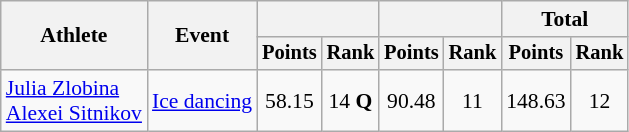<table class="wikitable" style="font-size:90%">
<tr>
<th rowspan="2">Athlete</th>
<th rowspan="2">Event</th>
<th colspan="2"></th>
<th colspan="2"></th>
<th colspan="2">Total</th>
</tr>
<tr style="font-size:95%">
<th>Points</th>
<th>Rank</th>
<th>Points</th>
<th>Rank</th>
<th>Points</th>
<th>Rank</th>
</tr>
<tr align=center>
<td align=left><a href='#'>Julia Zlobina</a><br><a href='#'>Alexei Sitnikov</a></td>
<td align=left><a href='#'>Ice dancing</a></td>
<td>58.15</td>
<td>14 <strong>Q</strong></td>
<td>90.48</td>
<td>11</td>
<td>148.63</td>
<td>12</td>
</tr>
</table>
